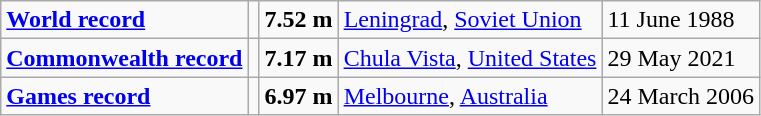<table class="wikitable">
<tr>
<td><a href='#'><strong>World record</strong></a></td>
<td></td>
<td><strong>7.52 m</strong></td>
<td><a href='#'>Leningrad</a>, <a href='#'>Soviet Union</a></td>
<td>11 June 1988</td>
</tr>
<tr>
<td><a href='#'><strong>Commonwealth record</strong></a></td>
<td></td>
<td><strong>7.17 m</strong></td>
<td><a href='#'>Chula Vista</a>, <a href='#'>United States</a></td>
<td>29 May 2021</td>
</tr>
<tr>
<td><a href='#'><strong>Games record</strong></a></td>
<td></td>
<td><strong>6.97 m</strong></td>
<td><a href='#'>Melbourne</a>, <a href='#'>Australia</a></td>
<td>24 March 2006</td>
</tr>
</table>
